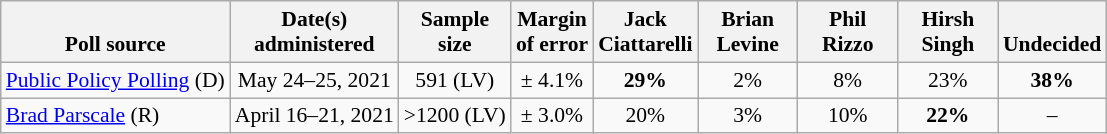<table class="wikitable" style="font-size:90%;text-align:center;">
<tr valign=bottom>
<th>Poll source</th>
<th>Date(s)<br>administered</th>
<th>Sample<br>size</th>
<th>Margin<br>of error</th>
<th style="width:60px;">Jack<br>Ciattarelli</th>
<th style="width:60px;">Brian<br>Levine</th>
<th style="width:60px;">Phil<br>Rizzo</th>
<th style="width:60px;">Hirsh<br>Singh</th>
<th>Undecided</th>
</tr>
<tr>
<td style="text-align:left;"><a href='#'>Public Policy Polling</a> (D)</td>
<td>May 24–25, 2021</td>
<td>591 (LV)</td>
<td>± 4.1%</td>
<td><strong>29%</strong></td>
<td>2%</td>
<td>8%</td>
<td>23%</td>
<td><strong>38%</strong></td>
</tr>
<tr>
<td style="text-align:left;"><a href='#'>Brad Parscale</a> (R)</td>
<td>April 16–21, 2021</td>
<td>>1200 (LV)</td>
<td>± 3.0%</td>
<td>20%</td>
<td>3%</td>
<td>10%</td>
<td><strong>22%</strong></td>
<td>–</td>
</tr>
</table>
